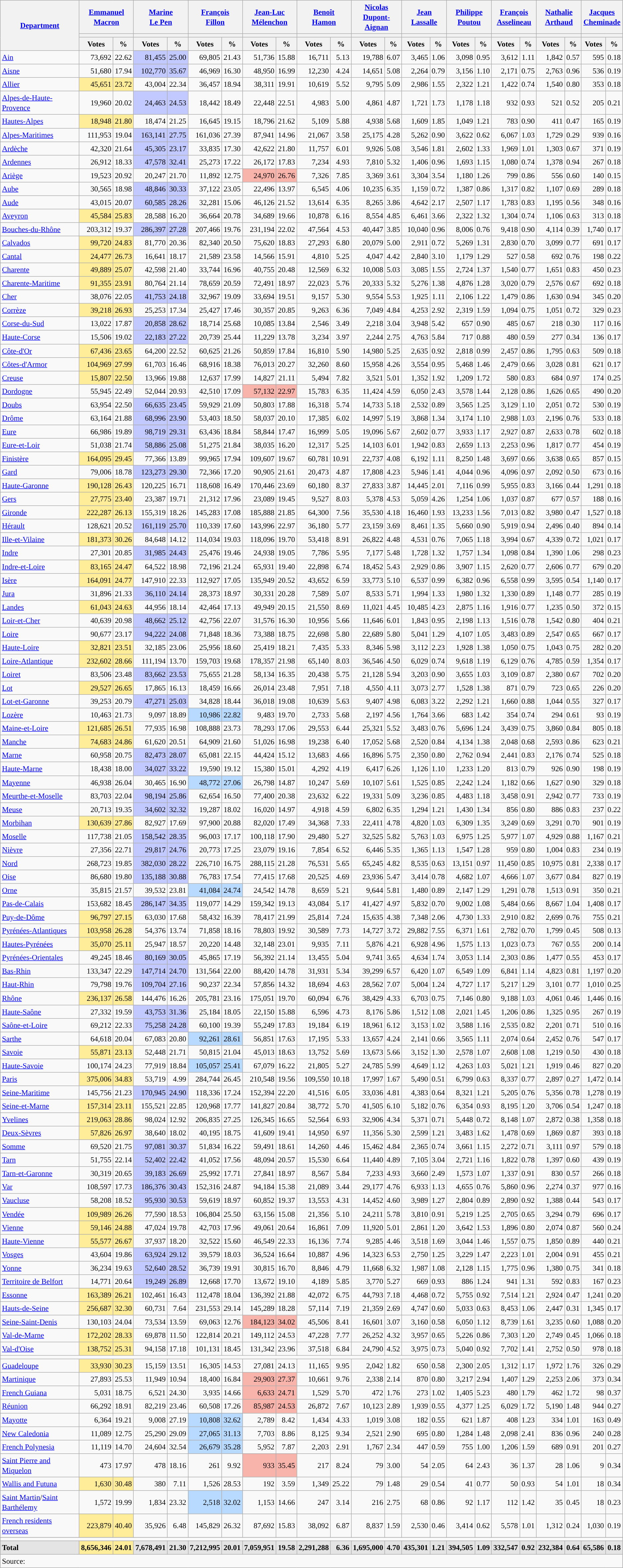<table class="wikitable sortable collapsible collapsed" style="text-align:right; font-size:95%; line-height:20px">
<tr>
<th width="200" rowspan="3"><a href='#'>Department</a></th>
<th width="110" colspan="2"><a href='#'>Emmanuel<br>Macron</a></th>
<th width="110" colspan="2"><a href='#'>Marine<br>Le Pen</a></th>
<th width="110" colspan="2"><a href='#'>François<br>Fillon</a></th>
<th width="110" colspan="2"><a href='#'>Jean-Luc<br>Mélenchon</a></th>
<th width="110" colspan="2"><a href='#'>Benoît<br>Hamon</a></th>
<th width="110" colspan="2"><a href='#'>Nicolas<br>Dupont-Aignan</a></th>
<th width="110" colspan="2"><a href='#'>Jean<br>Lassalle</a></th>
<th width="110" colspan="2"><a href='#'>Philippe<br>Poutou</a></th>
<th width="110" colspan="2"><a href='#'>François<br>Asselineau</a></th>
<th width="110" colspan="2"><a href='#'>Nathalie<br>Arthaud</a></th>
<th width="110" colspan="2"><a href='#'>Jacques<br>Cheminade</a></th>
</tr>
<tr>
<th colspan="2" style="background:"></th>
<th colspan="2" style="background:"></th>
<th colspan="2" style="background:"></th>
<th colspan="2" style="background:"></th>
<th colspan="2" style="background:"></th>
<th colspan="2" style="background:"></th>
<th colspan="2" style="background:"></th>
<th colspan="2" style="background:"></th>
<th colspan="2" style="background:"></th>
<th colspan="2" style="background:"></th>
<th colspan="2" style="background:"></th>
</tr>
<tr>
<th>Votes</th>
<th>%</th>
<th>Votes</th>
<th>%</th>
<th>Votes</th>
<th>%</th>
<th>Votes</th>
<th>%</th>
<th>Votes</th>
<th>%</th>
<th>Votes</th>
<th>%</th>
<th>Votes</th>
<th>%</th>
<th>Votes</th>
<th>%</th>
<th>Votes</th>
<th>%</th>
<th>Votes</th>
<th>%</th>
<th>Votes</th>
<th>%</th>
</tr>
<tr>
<td align="left"><a href='#'>Ain</a></td>
<td>73,692</td>
<td>22.62</td>
<td style="background:#C1C9FF;">81,455</td>
<td style="background:#C1C9FF;">25.00</td>
<td>69,805</td>
<td>21.43</td>
<td>51,736</td>
<td>15.88</td>
<td>16,711</td>
<td>5.13</td>
<td>19,788</td>
<td>6.07</td>
<td>3,465</td>
<td>1.06</td>
<td>3,098</td>
<td>0.95</td>
<td>3,612</td>
<td>1.11</td>
<td>1,842</td>
<td>0.57</td>
<td>595</td>
<td>0.18</td>
</tr>
<tr>
<td align="left"><a href='#'>Aisne</a></td>
<td>51,680</td>
<td>17.94</td>
<td style="background:#C1C9FF;">102,770</td>
<td style="background:#C1C9FF;">35.67</td>
<td>46,969</td>
<td>16.30</td>
<td>48,950</td>
<td>16.99</td>
<td>12,230</td>
<td>4.24</td>
<td>14,651</td>
<td>5.08</td>
<td>2,264</td>
<td>0.79</td>
<td>3,156</td>
<td>1.10</td>
<td>2,171</td>
<td>0.75</td>
<td>2,763</td>
<td>0.96</td>
<td>536</td>
<td>0.19</td>
</tr>
<tr>
<td align="left"><a href='#'>Allier</a></td>
<td style="background:#FFED99;">45,651</td>
<td style="background:#FFED99;">23.72</td>
<td>43,004</td>
<td>22.34</td>
<td>36,457</td>
<td>18.94</td>
<td>38,311</td>
<td>19.91</td>
<td>10,619</td>
<td>5.52</td>
<td>9,795</td>
<td>5.09</td>
<td>2,986</td>
<td>1.55</td>
<td>2,322</td>
<td>1.21</td>
<td>1,422</td>
<td>0.74</td>
<td>1,540</td>
<td>0.80</td>
<td>353</td>
<td>0.18</td>
</tr>
<tr>
<td align="left"><a href='#'>Alpes-de-Haute-Provence</a></td>
<td>19,960</td>
<td>20.02</td>
<td style="background:#C1C9FF;">24,463</td>
<td style="background:#C1C9FF;">24.53</td>
<td>18,442</td>
<td>18.49</td>
<td>22,448</td>
<td>22.51</td>
<td>4,983</td>
<td>5.00</td>
<td>4,861</td>
<td>4.87</td>
<td>1,721</td>
<td>1.73</td>
<td>1,178</td>
<td>1.18</td>
<td>932</td>
<td>0.93</td>
<td>521</td>
<td>0.52</td>
<td>205</td>
<td>0.21</td>
</tr>
<tr>
<td align="left"><a href='#'>Hautes-Alpes</a></td>
<td style="background:#FFED99;">18,948</td>
<td style="background:#FFED99;">21.80</td>
<td>18,474</td>
<td>21.25</td>
<td>16,645</td>
<td>19.15</td>
<td>18,796</td>
<td>21.62</td>
<td>5,109</td>
<td>5.88</td>
<td>4,938</td>
<td>5.68</td>
<td>1,609</td>
<td>1.85</td>
<td>1,049</td>
<td>1.21</td>
<td>783</td>
<td>0.90</td>
<td>411</td>
<td>0.47</td>
<td>165</td>
<td>0.19</td>
</tr>
<tr>
<td align="left"><a href='#'>Alpes-Maritimes</a></td>
<td>111,953</td>
<td>19.04</td>
<td style="background:#C1C9FF;">163,141</td>
<td style="background:#C1C9FF;">27.75</td>
<td>161,036</td>
<td>27.39</td>
<td>87,941</td>
<td>14.96</td>
<td>21,067</td>
<td>3.58</td>
<td>25,175</td>
<td>4.28</td>
<td>5,262</td>
<td>0.90</td>
<td>3,622</td>
<td>0.62</td>
<td>6,067</td>
<td>1.03</td>
<td>1,729</td>
<td>0.29</td>
<td>939</td>
<td>0.16</td>
</tr>
<tr>
<td align="left"><a href='#'>Ardèche</a></td>
<td>42,320</td>
<td>21.64</td>
<td style="background:#C1C9FF;">45,305</td>
<td style="background:#C1C9FF;">23.17</td>
<td>33,835</td>
<td>17.30</td>
<td>42,622</td>
<td>21.80</td>
<td>11,757</td>
<td>6.01</td>
<td>9,926</td>
<td>5.08</td>
<td>3,546</td>
<td>1.81</td>
<td>2,602</td>
<td>1.33</td>
<td>1,969</td>
<td>1.01</td>
<td>1,303</td>
<td>0.67</td>
<td>371</td>
<td>0.19</td>
</tr>
<tr>
<td align="left"><a href='#'>Ardennes</a></td>
<td>26,912</td>
<td>18.33</td>
<td style="background:#C1C9FF;">47,578</td>
<td style="background:#C1C9FF;">32.41</td>
<td>25,273</td>
<td>17.22</td>
<td>26,172</td>
<td>17.83</td>
<td>7,234</td>
<td>4.93</td>
<td>7,810</td>
<td>5.32</td>
<td>1,406</td>
<td>0.96</td>
<td>1,693</td>
<td>1.15</td>
<td>1,080</td>
<td>0.74</td>
<td>1,378</td>
<td>0.94</td>
<td>267</td>
<td>0.18</td>
</tr>
<tr>
<td align="left"><a href='#'>Ariège</a></td>
<td>19,523</td>
<td>20.92</td>
<td>20,247</td>
<td>21.70</td>
<td>11,892</td>
<td>12.75</td>
<td style="background:#F8B3AB;">24,970</td>
<td style="background:#F8B3AB;">26.76</td>
<td>7,326</td>
<td>7.85</td>
<td>3,369</td>
<td>3.61</td>
<td>3,304</td>
<td>3.54</td>
<td>1,180</td>
<td>1.26</td>
<td>799</td>
<td>0.86</td>
<td>556</td>
<td>0.60</td>
<td>140</td>
<td>0.15</td>
</tr>
<tr>
<td align="left"><a href='#'>Aube</a></td>
<td>30,565</td>
<td>18.98</td>
<td style="background:#C1C9FF;">48,846</td>
<td style="background:#C1C9FF;">30.33</td>
<td>37,122</td>
<td>23.05</td>
<td>22,496</td>
<td>13.97</td>
<td>6,545</td>
<td>4.06</td>
<td>10,235</td>
<td>6.35</td>
<td>1,159</td>
<td>0.72</td>
<td>1,387</td>
<td>0.86</td>
<td>1,317</td>
<td>0.82</td>
<td>1,107</td>
<td>0.69</td>
<td>289</td>
<td>0.18</td>
</tr>
<tr>
<td align="left"><a href='#'>Aude</a></td>
<td>43,015</td>
<td>20.07</td>
<td style="background:#C1C9FF;">60,585</td>
<td style="background:#C1C9FF;">28.26</td>
<td>32,281</td>
<td>15.06</td>
<td>46,126</td>
<td>21.52</td>
<td>13,614</td>
<td>6.35</td>
<td>8,265</td>
<td>3.86</td>
<td>4,642</td>
<td>2.17</td>
<td>2,507</td>
<td>1.17</td>
<td>1,783</td>
<td>0.83</td>
<td>1,195</td>
<td>0.56</td>
<td>348</td>
<td>0.16</td>
</tr>
<tr>
<td align="left"><a href='#'>Aveyron</a></td>
<td style="background:#FFED99;">45,584</td>
<td style="background:#FFED99;">25.83</td>
<td>28,588</td>
<td>16.20</td>
<td>36,664</td>
<td>20.78</td>
<td>34,689</td>
<td>19.66</td>
<td>10,878</td>
<td>6.16</td>
<td>8,554</td>
<td>4.85</td>
<td>6,461</td>
<td>3.66</td>
<td>2,322</td>
<td>1.32</td>
<td>1,304</td>
<td>0.74</td>
<td>1,106</td>
<td>0.63</td>
<td>313</td>
<td>0.18</td>
</tr>
<tr>
<td align="left"><a href='#'>Bouches-du-Rhône</a></td>
<td>203,312</td>
<td>19.37</td>
<td style="background:#C1C9FF;">286,397</td>
<td style="background:#C1C9FF;">27.28</td>
<td>207,466</td>
<td>19.76</td>
<td>231,194</td>
<td>22.02</td>
<td>47,564</td>
<td>4.53</td>
<td>40,447</td>
<td>3.85</td>
<td>10,040</td>
<td>0.96</td>
<td>8,006</td>
<td>0.76</td>
<td>9,418</td>
<td>0.90</td>
<td>4,114</td>
<td>0.39</td>
<td>1,740</td>
<td>0.17</td>
</tr>
<tr>
<td align="left"><a href='#'>Calvados</a></td>
<td style="background:#FFED99;">99,720</td>
<td style="background:#FFED99;">24.83</td>
<td>81,770</td>
<td>20.36</td>
<td>82,340</td>
<td>20.50</td>
<td>75,620</td>
<td>18.83</td>
<td>27,293</td>
<td>6.80</td>
<td>20,079</td>
<td>5.00</td>
<td>2,911</td>
<td>0.72</td>
<td>5,269</td>
<td>1.31</td>
<td>2,830</td>
<td>0.70</td>
<td>3,099</td>
<td>0.77</td>
<td>691</td>
<td>0.17</td>
</tr>
<tr>
<td align="left"><a href='#'>Cantal</a></td>
<td style="background:#FFED99;">24,477</td>
<td style="background:#FFED99;">26.73</td>
<td>16,641</td>
<td>18.17</td>
<td>21,589</td>
<td>23.58</td>
<td>14,566</td>
<td>15.91</td>
<td>4,810</td>
<td>5.25</td>
<td>4,047</td>
<td>4.42</td>
<td>2,840</td>
<td>3.10</td>
<td>1,179</td>
<td>1.29</td>
<td>527</td>
<td>0.58</td>
<td>692</td>
<td>0.76</td>
<td>198</td>
<td>0.22</td>
</tr>
<tr>
<td align="left"><a href='#'>Charente</a></td>
<td style="background:#FFED99;">49,889</td>
<td style="background:#FFED99;">25.07</td>
<td>42,598</td>
<td>21.40</td>
<td>33,744</td>
<td>16.96</td>
<td>40,755</td>
<td>20.48</td>
<td>12,569</td>
<td>6.32</td>
<td>10,008</td>
<td>5.03</td>
<td>3,085</td>
<td>1.55</td>
<td>2,724</td>
<td>1.37</td>
<td>1,540</td>
<td>0.77</td>
<td>1,651</td>
<td>0.83</td>
<td>450</td>
<td>0.23</td>
</tr>
<tr>
<td align="left"><a href='#'>Charente-Maritime</a></td>
<td style="background:#FFED99;">91,355</td>
<td style="background:#FFED99;">23.91</td>
<td>80,764</td>
<td>21.14</td>
<td>78,659</td>
<td>20.59</td>
<td>72,491</td>
<td>18.97</td>
<td>22,023</td>
<td>5.76</td>
<td>20,333</td>
<td>5.32</td>
<td>5,276</td>
<td>1.38</td>
<td>4,876</td>
<td>1.28</td>
<td>3,020</td>
<td>0.79</td>
<td>2,576</td>
<td>0.67</td>
<td>692</td>
<td>0.18</td>
</tr>
<tr>
<td align="left"><a href='#'>Cher</a></td>
<td>38,076</td>
<td>22.05</td>
<td style="background:#C1C9FF;">41,753</td>
<td style="background:#C1C9FF;">24.18</td>
<td>32,967</td>
<td>19.09</td>
<td>33,694</td>
<td>19.51</td>
<td>9,157</td>
<td>5.30</td>
<td>9,554</td>
<td>5.53</td>
<td>1,925</td>
<td>1.11</td>
<td>2,106</td>
<td>1.22</td>
<td>1,479</td>
<td>0.86</td>
<td>1,630</td>
<td>0.94</td>
<td>345</td>
<td>0.20</td>
</tr>
<tr>
<td align="left"><a href='#'>Corrèze</a></td>
<td style="background:#FFED99;">39,218</td>
<td style="background:#FFED99;">26.93</td>
<td>25,253</td>
<td>17.34</td>
<td>25,427</td>
<td>17.46</td>
<td>30,357</td>
<td>20.85</td>
<td>9,263</td>
<td>6.36</td>
<td>7,049</td>
<td>4.84</td>
<td>4,253</td>
<td>2.92</td>
<td>2,319</td>
<td>1.59</td>
<td>1,094</td>
<td>0.75</td>
<td>1,051</td>
<td>0.72</td>
<td>329</td>
<td>0.23</td>
</tr>
<tr>
<td align="left"><a href='#'>Corse-du-Sud</a></td>
<td>13,022</td>
<td>17.87</td>
<td style="background:#C1C9FF;">20,858</td>
<td style="background:#C1C9FF;">28.62</td>
<td>18,714</td>
<td>25.68</td>
<td>10,085</td>
<td>13.84</td>
<td>2,546</td>
<td>3.49</td>
<td>2,218</td>
<td>3.04</td>
<td>3,948</td>
<td>5.42</td>
<td>657</td>
<td>0.90</td>
<td>485</td>
<td>0.67</td>
<td>218</td>
<td>0.30</td>
<td>117</td>
<td>0.16</td>
</tr>
<tr>
<td align="left"><a href='#'>Haute-Corse</a></td>
<td>15,506</td>
<td>19.02</td>
<td style="background:#C1C9FF;">22,183</td>
<td style="background:#C1C9FF;">27.22</td>
<td>20,739</td>
<td>25.44</td>
<td>11,229</td>
<td>13.78</td>
<td>3,234</td>
<td>3.97</td>
<td>2,244</td>
<td>2.75</td>
<td>4,763</td>
<td>5.84</td>
<td>717</td>
<td>0.88</td>
<td>480</td>
<td>0.59</td>
<td>277</td>
<td>0.34</td>
<td>136</td>
<td>0.17</td>
</tr>
<tr>
<td align="left"><a href='#'>Côte-d'Or</a></td>
<td style="background:#FFED99;">67,436</td>
<td style="background:#FFED99;">23.65</td>
<td>64,200</td>
<td>22.52</td>
<td>60,625</td>
<td>21.26</td>
<td>50,859</td>
<td>17.84</td>
<td>16,810</td>
<td>5.90</td>
<td>14,980</td>
<td>5.25</td>
<td>2,635</td>
<td>0.92</td>
<td>2,818</td>
<td>0.99</td>
<td>2,457</td>
<td>0.86</td>
<td>1,795</td>
<td>0.63</td>
<td>509</td>
<td>0.18</td>
</tr>
<tr>
<td align="left"><a href='#'>Côtes-d'Armor</a></td>
<td style="background:#FFED99;">104,969</td>
<td style="background:#FFED99;">27.99</td>
<td>61,703</td>
<td>16.46</td>
<td>68,916</td>
<td>18.38</td>
<td>76,013</td>
<td>20.27</td>
<td>32,260</td>
<td>8.60</td>
<td>15,958</td>
<td>4.26</td>
<td>3,554</td>
<td>0.95</td>
<td>5,468</td>
<td>1.46</td>
<td>2,479</td>
<td>0.66</td>
<td>3,028</td>
<td>0.81</td>
<td>621</td>
<td>0.17</td>
</tr>
<tr>
<td align="left"><a href='#'>Creuse</a></td>
<td style="background:#FFED99;">15,807</td>
<td style="background:#FFED99;">22.50</td>
<td>13,966</td>
<td>19.88</td>
<td>12,637</td>
<td>17.99</td>
<td>14,827</td>
<td>21.11</td>
<td>5,494</td>
<td>7.82</td>
<td>3,521</td>
<td>5.01</td>
<td>1,352</td>
<td>1.92</td>
<td>1,209</td>
<td>1.72</td>
<td>580</td>
<td>0.83</td>
<td>684</td>
<td>0.97</td>
<td>174</td>
<td>0.25</td>
</tr>
<tr>
<td align="left"><a href='#'>Dordogne</a></td>
<td>55,945</td>
<td>22.49</td>
<td>52,044</td>
<td>20.93</td>
<td>42,510</td>
<td>17.09</td>
<td style="background:#F8B3AB;">57,132</td>
<td style="background:#F8B3AB;">22.97</td>
<td>15,783</td>
<td>6.35</td>
<td>11,424</td>
<td>4.59</td>
<td>6,050</td>
<td>2.43</td>
<td>3,578</td>
<td>1.44</td>
<td>2,128</td>
<td>0.86</td>
<td>1,626</td>
<td>0.65</td>
<td>490</td>
<td>0.20</td>
</tr>
<tr>
<td align="left"><a href='#'>Doubs</a></td>
<td>63,954</td>
<td>22.50</td>
<td style="background:#C1C9FF;">66,635</td>
<td style="background:#C1C9FF;">23.45</td>
<td>59,929</td>
<td>21.09</td>
<td>50,803</td>
<td>17.88</td>
<td>16,318</td>
<td>5.74</td>
<td>14,733</td>
<td>5.18</td>
<td>2,532</td>
<td>0.89</td>
<td>3,565</td>
<td>1.25</td>
<td>3,129</td>
<td>1.10</td>
<td>2,051</td>
<td>0.72</td>
<td>530</td>
<td>0.19</td>
</tr>
<tr>
<td align="left"><a href='#'>Drôme</a></td>
<td>63,164</td>
<td>21.88</td>
<td style="background:#C1C9FF;">68,996</td>
<td style="background:#C1C9FF;">23.90</td>
<td>53,403</td>
<td>18.50</td>
<td>58,037</td>
<td>20.10</td>
<td>17,385</td>
<td>6.02</td>
<td>14,997</td>
<td>5.19</td>
<td>3,868</td>
<td>1.34</td>
<td>3,174</td>
<td>1.10</td>
<td>2,988</td>
<td>1.03</td>
<td>2,196</td>
<td>0.76</td>
<td>533</td>
<td>0.18</td>
</tr>
<tr>
<td align="left"><a href='#'>Eure</a></td>
<td>66,986</td>
<td>19.89</td>
<td style="background:#C1C9FF;">98,719</td>
<td style="background:#C1C9FF;">29.31</td>
<td>63,436</td>
<td>18.84</td>
<td>58,844</td>
<td>17.47</td>
<td>16,999</td>
<td>5.05</td>
<td>19,096</td>
<td>5.67</td>
<td>2,602</td>
<td>0.77</td>
<td>3,933</td>
<td>1.17</td>
<td>2,927</td>
<td>0.87</td>
<td>2,633</td>
<td>0.78</td>
<td>602</td>
<td>0.18</td>
</tr>
<tr>
<td align="left"><a href='#'>Eure-et-Loir</a></td>
<td>51,038</td>
<td>21.74</td>
<td style="background:#C1C9FF;">58,886</td>
<td style="background:#C1C9FF;">25.08</td>
<td>51,275</td>
<td>21.84</td>
<td>38,035</td>
<td>16.20</td>
<td>12,317</td>
<td>5.25</td>
<td>14,103</td>
<td>6.01</td>
<td>1,942</td>
<td>0.83</td>
<td>2,659</td>
<td>1.13</td>
<td>2,253</td>
<td>0.96</td>
<td>1,817</td>
<td>0.77</td>
<td>454</td>
<td>0.19</td>
</tr>
<tr>
<td align="left"><a href='#'>Finistère</a></td>
<td style="background:#FFED99;">164,095</td>
<td style="background:#FFED99;">29.45</td>
<td>77,366</td>
<td>13.89</td>
<td>99,965</td>
<td>17.94</td>
<td>109,607</td>
<td>19.67</td>
<td>60,781</td>
<td>10.91</td>
<td>22,737</td>
<td>4.08</td>
<td>6,192</td>
<td>1.11</td>
<td>8,250</td>
<td>1.48</td>
<td>3,697</td>
<td>0.66</td>
<td>3,638</td>
<td>0.65</td>
<td>857</td>
<td>0.15</td>
</tr>
<tr>
<td align="left"><a href='#'>Gard</a></td>
<td>79,006</td>
<td>18.78</td>
<td style="background:#C1C9FF;">123,273</td>
<td style="background:#C1C9FF;">29.30</td>
<td>72,366</td>
<td>17.20</td>
<td>90,905</td>
<td>21.61</td>
<td>20,473</td>
<td>4.87</td>
<td>17,808</td>
<td>4.23</td>
<td>5,946</td>
<td>1.41</td>
<td>4,044</td>
<td>0.96</td>
<td>4,096</td>
<td>0.97</td>
<td>2,092</td>
<td>0.50</td>
<td>673</td>
<td>0.16</td>
</tr>
<tr>
<td align="left"><a href='#'>Haute-Garonne</a></td>
<td style="background:#FFED99;">190,128</td>
<td style="background:#FFED99;">26.43</td>
<td>120,225</td>
<td>16.71</td>
<td>118,608</td>
<td>16.49</td>
<td>170,446</td>
<td>23.69</td>
<td>60,180</td>
<td>8.37</td>
<td>27,833</td>
<td>3.87</td>
<td>14,445</td>
<td>2.01</td>
<td>7,116</td>
<td>0.99</td>
<td>5,955</td>
<td>0.83</td>
<td>3,166</td>
<td>0.44</td>
<td>1,291</td>
<td>0.18</td>
</tr>
<tr>
<td align="left"><a href='#'>Gers</a></td>
<td style="background:#FFED99;">27,775</td>
<td style="background:#FFED99;">23.40</td>
<td>23,387</td>
<td>19.71</td>
<td>21,312</td>
<td>17.96</td>
<td>23,089</td>
<td>19.45</td>
<td>9,527</td>
<td>8.03</td>
<td>5,378</td>
<td>4.53</td>
<td>5,059</td>
<td>4.26</td>
<td>1,254</td>
<td>1.06</td>
<td>1,037</td>
<td>0.87</td>
<td>677</td>
<td>0.57</td>
<td>188</td>
<td>0.16</td>
</tr>
<tr>
<td align="left"><a href='#'>Gironde</a></td>
<td style="background:#FFED99;">222,287</td>
<td style="background:#FFED99;">26.13</td>
<td>155,319</td>
<td>18.26</td>
<td>145,283</td>
<td>17.08</td>
<td>185,888</td>
<td>21.85</td>
<td>64,300</td>
<td>7.56</td>
<td>35,530</td>
<td>4.18</td>
<td>16,460</td>
<td>1.93</td>
<td>13,233</td>
<td>1.56</td>
<td>7,013</td>
<td>0.82</td>
<td>3,980</td>
<td>0.47</td>
<td>1,527</td>
<td>0.18</td>
</tr>
<tr>
<td align="left"><a href='#'>Hérault</a></td>
<td>128,621</td>
<td>20.52</td>
<td style="background:#C1C9FF;">161,119</td>
<td style="background:#C1C9FF;">25.70</td>
<td>110,339</td>
<td>17.60</td>
<td>143,996</td>
<td>22.97</td>
<td>36,180</td>
<td>5.77</td>
<td>23,159</td>
<td>3.69</td>
<td>8,461</td>
<td>1.35</td>
<td>5,660</td>
<td>0.90</td>
<td>5,919</td>
<td>0.94</td>
<td>2,496</td>
<td>0.40</td>
<td>894</td>
<td>0.14</td>
</tr>
<tr>
<td align="left"><a href='#'>Ille-et-Vilaine</a></td>
<td style="background:#FFED99;">181,373</td>
<td style="background:#FFED99;">30.26</td>
<td>84,648</td>
<td>14.12</td>
<td>114,034</td>
<td>19.03</td>
<td>118,096</td>
<td>19.70</td>
<td>53,418</td>
<td>8.91</td>
<td>26,822</td>
<td>4.48</td>
<td>4,531</td>
<td>0.76</td>
<td>7,065</td>
<td>1.18</td>
<td>3,994</td>
<td>0.67</td>
<td>4,339</td>
<td>0.72</td>
<td>1,021</td>
<td>0.17</td>
</tr>
<tr>
<td align="left"><a href='#'>Indre</a></td>
<td>27,301</td>
<td>20.85</td>
<td style="background:#C1C9FF;">31,985</td>
<td style="background:#C1C9FF;">24.43</td>
<td>25,476</td>
<td>19.46</td>
<td>24,938</td>
<td>19.05</td>
<td>7,786</td>
<td>5.95</td>
<td>7,177</td>
<td>5.48</td>
<td>1,728</td>
<td>1.32</td>
<td>1,757</td>
<td>1.34</td>
<td>1,098</td>
<td>0.84</td>
<td>1,390</td>
<td>1.06</td>
<td>298</td>
<td>0.23</td>
</tr>
<tr>
<td align="left"><a href='#'>Indre-et-Loire</a></td>
<td style="background:#FFED99;">83,165</td>
<td style="background:#FFED99;">24.47</td>
<td>64,522</td>
<td>18.98</td>
<td>72,196</td>
<td>21.24</td>
<td>65,931</td>
<td>19.40</td>
<td>22,898</td>
<td>6.74</td>
<td>18,452</td>
<td>5.43</td>
<td>2,929</td>
<td>0.86</td>
<td>3,907</td>
<td>1.15</td>
<td>2,620</td>
<td>0.77</td>
<td>2,606</td>
<td>0.77</td>
<td>679</td>
<td>0.20</td>
</tr>
<tr>
<td align="left"><a href='#'>Isère</a></td>
<td style="background:#FFED99;">164,091</td>
<td style="background:#FFED99;">24.77</td>
<td>147,910</td>
<td>22.33</td>
<td>112,927</td>
<td>17.05</td>
<td>135,949</td>
<td>20.52</td>
<td>43,652</td>
<td>6.59</td>
<td>33,773</td>
<td>5.10</td>
<td>6,537</td>
<td>0.99</td>
<td>6,382</td>
<td>0.96</td>
<td>6,558</td>
<td>0.99</td>
<td>3,595</td>
<td>0.54</td>
<td>1,140</td>
<td>0.17</td>
</tr>
<tr>
<td align="left"><a href='#'>Jura</a></td>
<td>31,896</td>
<td>21.33</td>
<td style="background:#C1C9FF;">36,110</td>
<td style="background:#C1C9FF;">24.14</td>
<td>28,373</td>
<td>18.97</td>
<td>30,331</td>
<td>20.28</td>
<td>7,589</td>
<td>5.07</td>
<td>8,533</td>
<td>5.71</td>
<td>1,994</td>
<td>1.33</td>
<td>1,980</td>
<td>1.32</td>
<td>1,330</td>
<td>0.89</td>
<td>1,148</td>
<td>0.77</td>
<td>285</td>
<td>0.19</td>
</tr>
<tr>
<td align="left"><a href='#'>Landes</a></td>
<td style="background:#FFED99;">61,043</td>
<td style="background:#FFED99;">24.63</td>
<td>44,956</td>
<td>18.14</td>
<td>42,464</td>
<td>17.13</td>
<td>49,949</td>
<td>20.15</td>
<td>21,550</td>
<td>8.69</td>
<td>11,021</td>
<td>4.45</td>
<td>10,485</td>
<td>4.23</td>
<td>2,875</td>
<td>1.16</td>
<td>1,916</td>
<td>0.77</td>
<td>1,235</td>
<td>0.50</td>
<td>372</td>
<td>0.15</td>
</tr>
<tr>
<td align="left"><a href='#'>Loir-et-Cher</a></td>
<td>40,639</td>
<td>20.98</td>
<td style="background:#C1C9FF;">48,662</td>
<td style="background:#C1C9FF;">25.12</td>
<td>42,756</td>
<td>22.07</td>
<td>31,576</td>
<td>16.30</td>
<td>10,956</td>
<td>5.66</td>
<td>11,646</td>
<td>6.01</td>
<td>1,843</td>
<td>0.95</td>
<td>2,198</td>
<td>1.13</td>
<td>1,516</td>
<td>0.78</td>
<td>1,542</td>
<td>0.80</td>
<td>404</td>
<td>0.21</td>
</tr>
<tr>
<td align="left"><a href='#'>Loire</a></td>
<td>90,677</td>
<td>23.17</td>
<td style="background:#C1C9FF;">94,222</td>
<td style="background:#C1C9FF;">24.08</td>
<td>71,848</td>
<td>18.36</td>
<td>73,388</td>
<td>18.75</td>
<td>22,698</td>
<td>5.80</td>
<td>22,689</td>
<td>5.80</td>
<td>5,041</td>
<td>1.29</td>
<td>4,107</td>
<td>1.05</td>
<td>3,483</td>
<td>0.89</td>
<td>2,547</td>
<td>0.65</td>
<td>667</td>
<td>0.17</td>
</tr>
<tr>
<td align="left"><a href='#'>Haute-Loire</a></td>
<td style="background:#FFED99;">32,821</td>
<td style="background:#FFED99;">23.51</td>
<td>32,185</td>
<td>23.06</td>
<td>25,956</td>
<td>18.60</td>
<td>25,419</td>
<td>18.21</td>
<td>7,435</td>
<td>5.33</td>
<td>8,346</td>
<td>5.98</td>
<td>3,112</td>
<td>2.23</td>
<td>1,928</td>
<td>1.38</td>
<td>1,050</td>
<td>0.75</td>
<td>1,043</td>
<td>0.75</td>
<td>282</td>
<td>0.20</td>
</tr>
<tr>
<td align="left"><a href='#'>Loire-Atlantique</a></td>
<td style="background:#FFED99;">232,602</td>
<td style="background:#FFED99;">28.66</td>
<td>111,194</td>
<td>13.70</td>
<td>159,703</td>
<td>19.68</td>
<td>178,357</td>
<td>21.98</td>
<td>65,140</td>
<td>8.03</td>
<td>36,546</td>
<td>4.50</td>
<td>6,029</td>
<td>0.74</td>
<td>9,618</td>
<td>1.19</td>
<td>6,129</td>
<td>0.76</td>
<td>4,785</td>
<td>0.59</td>
<td>1,354</td>
<td>0.17</td>
</tr>
<tr>
<td align="left"><a href='#'>Loiret</a></td>
<td>83,506</td>
<td>23.48</td>
<td style="background:#C1C9FF;">83,662</td>
<td style="background:#C1C9FF;">23.53</td>
<td>75,655</td>
<td>21.28</td>
<td>58,134</td>
<td>16.35</td>
<td>20,438</td>
<td>5.75</td>
<td>21,128</td>
<td>5.94</td>
<td>3,203</td>
<td>0.90</td>
<td>3,655</td>
<td>1.03</td>
<td>3,109</td>
<td>0.87</td>
<td>2,380</td>
<td>0.67</td>
<td>702</td>
<td>0.20</td>
</tr>
<tr>
<td align="left"><a href='#'>Lot</a></td>
<td style="background:#FFED99;">29,527</td>
<td style="background:#FFED99;">26.65</td>
<td>17,865</td>
<td>16.13</td>
<td>18,459</td>
<td>16.66</td>
<td>26,014</td>
<td>23.48</td>
<td>7,951</td>
<td>7.18</td>
<td>4,550</td>
<td>4.11</td>
<td>3,073</td>
<td>2.77</td>
<td>1,528</td>
<td>1.38</td>
<td>871</td>
<td>0.79</td>
<td>723</td>
<td>0.65</td>
<td>226</td>
<td>0.20</td>
</tr>
<tr>
<td align="left"><a href='#'>Lot-et-Garonne</a></td>
<td>39,253</td>
<td>20.79</td>
<td style="background:#C1C9FF;">47,271</td>
<td style="background:#C1C9FF;">25.03</td>
<td>34,828</td>
<td>18.44</td>
<td>36,018</td>
<td>19.08</td>
<td>10,639</td>
<td>5.63</td>
<td>9,407</td>
<td>4.98</td>
<td>6,083</td>
<td>3.22</td>
<td>2,292</td>
<td>1.21</td>
<td>1,660</td>
<td>0.88</td>
<td>1,044</td>
<td>0.55</td>
<td>327</td>
<td>0.17</td>
</tr>
<tr>
<td align="left"><a href='#'>Lozère</a></td>
<td>10,463</td>
<td>21.73</td>
<td>9,097</td>
<td>18.89</td>
<td style="background:#B9DAFF;">10,986</td>
<td style="background:#B9DAFF;">22.82</td>
<td>9,483</td>
<td>19.70</td>
<td>2,733</td>
<td>5.68</td>
<td>2,197</td>
<td>4.56</td>
<td>1,764</td>
<td>3.66</td>
<td>683</td>
<td>1.42</td>
<td>354</td>
<td>0.74</td>
<td>294</td>
<td>0.61</td>
<td>93</td>
<td>0.19</td>
</tr>
<tr>
<td align="left"><a href='#'>Maine-et-Loire</a></td>
<td style="background:#FFED99;">121,685</td>
<td style="background:#FFED99;">26.51</td>
<td>77,935</td>
<td>16.98</td>
<td>108,888</td>
<td>23.73</td>
<td>78,293</td>
<td>17.06</td>
<td>29,553</td>
<td>6.44</td>
<td>25,321</td>
<td>5.52</td>
<td>3,483</td>
<td>0.76</td>
<td>5,696</td>
<td>1.24</td>
<td>3,439</td>
<td>0.75</td>
<td>3,860</td>
<td>0.84</td>
<td>805</td>
<td>0.18</td>
</tr>
<tr>
<td align="left"><a href='#'>Manche</a></td>
<td style="background:#FFED99;">74,683</td>
<td style="background:#FFED99;">24.86</td>
<td>61,620</td>
<td>20.51</td>
<td>64,909</td>
<td>21.60</td>
<td>51,026</td>
<td>16.98</td>
<td>19,238</td>
<td>6.40</td>
<td>17,052</td>
<td>5.68</td>
<td>2,520</td>
<td>0.84</td>
<td>4,134</td>
<td>1.38</td>
<td>2,048</td>
<td>0.68</td>
<td>2,593</td>
<td>0.86</td>
<td>623</td>
<td>0.21</td>
</tr>
<tr>
<td align="left"><a href='#'>Marne</a></td>
<td>60,958</td>
<td>20.75</td>
<td style="background:#C1C9FF;">82,473</td>
<td style="background:#C1C9FF;">28.07</td>
<td>65,081</td>
<td>22.15</td>
<td>44,424</td>
<td>15.12</td>
<td>13,683</td>
<td>4.66</td>
<td>16,896</td>
<td>5.75</td>
<td>2,350</td>
<td>0.80</td>
<td>2,762</td>
<td>0.94</td>
<td>2,441</td>
<td>0.83</td>
<td>2,176</td>
<td>0.74</td>
<td>525</td>
<td>0.18</td>
</tr>
<tr>
<td align="left"><a href='#'>Haute-Marne</a></td>
<td>18,438</td>
<td>18.00</td>
<td style="background:#C1C9FF;">34,027</td>
<td style="background:#C1C9FF;">33.22</td>
<td>19,590</td>
<td>19.12</td>
<td>15,380</td>
<td>15.01</td>
<td>4,292</td>
<td>4.19</td>
<td>6,417</td>
<td>6.26</td>
<td>1,126</td>
<td>1.10</td>
<td>1,233</td>
<td>1.20</td>
<td>813</td>
<td>0.79</td>
<td>926</td>
<td>0.90</td>
<td>198</td>
<td>0.19</td>
</tr>
<tr>
<td align="left"><a href='#'>Mayenne</a></td>
<td>46,938</td>
<td>26.04</td>
<td>30,465</td>
<td>16.90</td>
<td style="background:#B9DAFF;">48,772</td>
<td style="background:#B9DAFF;">27.06</td>
<td>26,798</td>
<td>14.87</td>
<td>10,247</td>
<td>5.69</td>
<td>10,107</td>
<td>5.61</td>
<td>1,525</td>
<td>0.85</td>
<td>2,242</td>
<td>1.24</td>
<td>1,182</td>
<td>0.66</td>
<td>1,627</td>
<td>0.90</td>
<td>329</td>
<td>0.18</td>
</tr>
<tr>
<td align="left"><a href='#'>Meurthe-et-Moselle</a></td>
<td>83,703</td>
<td>22.04</td>
<td style="background:#C1C9FF;">98,194</td>
<td style="background:#C1C9FF;">25.86</td>
<td>62,654</td>
<td>16.50</td>
<td>77,400</td>
<td>20.38</td>
<td>23,632</td>
<td>6.22</td>
<td>19,331</td>
<td>5.09</td>
<td>3,236</td>
<td>0.85</td>
<td>4,483</td>
<td>1.18</td>
<td>3,458</td>
<td>0.91</td>
<td>2,942</td>
<td>0.77</td>
<td>733</td>
<td>0.19</td>
</tr>
<tr>
<td align="left"><a href='#'>Meuse</a></td>
<td>20,713</td>
<td>19.35</td>
<td style="background:#C1C9FF;">34,602</td>
<td style="background:#C1C9FF;">32.32</td>
<td>19,287</td>
<td>18.02</td>
<td>16,020</td>
<td>14.97</td>
<td>4,918</td>
<td>4.59</td>
<td>6,802</td>
<td>6.35</td>
<td>1,294</td>
<td>1.21</td>
<td>1,430</td>
<td>1.34</td>
<td>856</td>
<td>0.80</td>
<td>886</td>
<td>0.83</td>
<td>237</td>
<td>0.22</td>
</tr>
<tr>
<td align="left"><a href='#'>Morbihan</a></td>
<td style="background:#FFED99;">130,639</td>
<td style="background:#FFED99;">27.86</td>
<td>82,927</td>
<td>17.69</td>
<td>97,900</td>
<td>20.88</td>
<td>82,020</td>
<td>17.49</td>
<td>34,368</td>
<td>7.33</td>
<td>22,411</td>
<td>4.78</td>
<td>4,820</td>
<td>1.03</td>
<td>6,309</td>
<td>1.35</td>
<td>3,249</td>
<td>0.69</td>
<td>3,291</td>
<td>0.70</td>
<td>901</td>
<td>0.19</td>
</tr>
<tr>
<td align="left"><a href='#'>Moselle</a></td>
<td>117,738</td>
<td>21.05</td>
<td style="background:#C1C9FF;">158,542</td>
<td style="background:#C1C9FF;">28.35</td>
<td>96,003</td>
<td>17.17</td>
<td>100,118</td>
<td>17.90</td>
<td>29,480</td>
<td>5.27</td>
<td>32,525</td>
<td>5.82</td>
<td>5,763</td>
<td>1.03</td>
<td>6,975</td>
<td>1.25</td>
<td>5,977</td>
<td>1.07</td>
<td>4,929</td>
<td>0.88</td>
<td>1,167</td>
<td>0.21</td>
</tr>
<tr>
<td align="left"><a href='#'>Nièvre</a></td>
<td>27,356</td>
<td>22.71</td>
<td style="background:#C1C9FF;">29,817</td>
<td style="background:#C1C9FF;">24.76</td>
<td>20,773</td>
<td>17.25</td>
<td>23,079</td>
<td>19.16</td>
<td>7,854</td>
<td>6.52</td>
<td>6,446</td>
<td>5.35</td>
<td>1,365</td>
<td>1.13</td>
<td>1,547</td>
<td>1.28</td>
<td>959</td>
<td>0.80</td>
<td>1,004</td>
<td>0.83</td>
<td>234</td>
<td>0.19</td>
</tr>
<tr>
<td align="left"><a href='#'>Nord</a></td>
<td>268,723</td>
<td>19.85</td>
<td style="background:#C1C9FF;">382,030</td>
<td style="background:#C1C9FF;">28.22</td>
<td>226,710</td>
<td>16.75</td>
<td>288,115</td>
<td>21.28</td>
<td>76,531</td>
<td>5.65</td>
<td>65,245</td>
<td>4.82</td>
<td>8,535</td>
<td>0.63</td>
<td>13,151</td>
<td>0.97</td>
<td>11,450</td>
<td>0.85</td>
<td>10,975</td>
<td>0.81</td>
<td>2,338</td>
<td>0.17</td>
</tr>
<tr>
<td align="left"><a href='#'>Oise</a></td>
<td>86,680</td>
<td>19.80</td>
<td style="background:#C1C9FF;">135,188</td>
<td style="background:#C1C9FF;">30.88</td>
<td>76,783</td>
<td>17.54</td>
<td>77,415</td>
<td>17.68</td>
<td>20,525</td>
<td>4.69</td>
<td>23,936</td>
<td>5.47</td>
<td>3,414</td>
<td>0.78</td>
<td>4,682</td>
<td>1.07</td>
<td>4,666</td>
<td>1.07</td>
<td>3,677</td>
<td>0.84</td>
<td>827</td>
<td>0.19</td>
</tr>
<tr>
<td align="left"><a href='#'>Orne</a></td>
<td>35,815</td>
<td>21.57</td>
<td>39,532</td>
<td>23.81</td>
<td style="background:#B9DAFF;">41,084</td>
<td style="background:#B9DAFF;">24.74</td>
<td>24,542</td>
<td>14.78</td>
<td>8,659</td>
<td>5.21</td>
<td>9,644</td>
<td>5.81</td>
<td>1,480</td>
<td>0.89</td>
<td>2,147</td>
<td>1.29</td>
<td>1,291</td>
<td>0.78</td>
<td>1,513</td>
<td>0.91</td>
<td>350</td>
<td>0.21</td>
</tr>
<tr>
<td align="left"><a href='#'>Pas-de-Calais</a></td>
<td>153,682</td>
<td>18.45</td>
<td style="background:#C1C9FF;">286,147</td>
<td style="background:#C1C9FF;">34.35</td>
<td>119,077</td>
<td>14.29</td>
<td>159,342</td>
<td>19.13</td>
<td>43,084</td>
<td>5.17</td>
<td>41,427</td>
<td>4.97</td>
<td>5,832</td>
<td>0.70</td>
<td>9,002</td>
<td>1.08</td>
<td>5,484</td>
<td>0.66</td>
<td>8,667</td>
<td>1.04</td>
<td>1,408</td>
<td>0.17</td>
</tr>
<tr>
<td align="left"><a href='#'>Puy-de-Dôme</a></td>
<td style="background:#FFED99;">96,797</td>
<td style="background:#FFED99;">27.15</td>
<td>63,030</td>
<td>17.68</td>
<td>58,432</td>
<td>16.39</td>
<td>78,417</td>
<td>21.99</td>
<td>25,814</td>
<td>7.24</td>
<td>15,635</td>
<td>4.38</td>
<td>7,348</td>
<td>2.06</td>
<td>4,730</td>
<td>1.33</td>
<td>2,910</td>
<td>0.82</td>
<td>2,699</td>
<td>0.76</td>
<td>755</td>
<td>0.21</td>
</tr>
<tr>
<td align="left"><a href='#'>Pyrénées-Atlantiques</a></td>
<td style="background:#FFED99;">103,958</td>
<td style="background:#FFED99;">26.28</td>
<td>54,376</td>
<td>13.74</td>
<td>71,858</td>
<td>18.16</td>
<td>78,803</td>
<td>19.92</td>
<td>30,589</td>
<td>7.73</td>
<td>14,727</td>
<td>3.72</td>
<td>29,882</td>
<td>7.55</td>
<td>6,371</td>
<td>1.61</td>
<td>2,782</td>
<td>0.70</td>
<td>1,799</td>
<td>0.45</td>
<td>508</td>
<td>0.13</td>
</tr>
<tr>
<td align="left"><a href='#'>Hautes-Pyrénées</a></td>
<td style="background:#FFED99;">35,070</td>
<td style="background:#FFED99;">25.11</td>
<td>25,947</td>
<td>18.57</td>
<td>20,220</td>
<td>14.48</td>
<td>32,148</td>
<td>23.01</td>
<td>9,935</td>
<td>7.11</td>
<td>5,876</td>
<td>4.21</td>
<td>6,928</td>
<td>4.96</td>
<td>1,575</td>
<td>1.13</td>
<td>1,023</td>
<td>0.73</td>
<td>767</td>
<td>0.55</td>
<td>200</td>
<td>0.14</td>
</tr>
<tr>
<td align="left"><a href='#'>Pyrénées-Orientales</a></td>
<td>49,245</td>
<td>18.46</td>
<td style="background:#C1C9FF;">80,169</td>
<td style="background:#C1C9FF;">30.05</td>
<td>45,865</td>
<td>17.19</td>
<td>56,392</td>
<td>21.14</td>
<td>13,455</td>
<td>5.04</td>
<td>9,741</td>
<td>3.65</td>
<td>4,634</td>
<td>1.74</td>
<td>3,053</td>
<td>1.14</td>
<td>2,303</td>
<td>0.86</td>
<td>1,477</td>
<td>0.55</td>
<td>453</td>
<td>0.17</td>
</tr>
<tr>
<td align="left"><a href='#'>Bas-Rhin</a></td>
<td>133,347</td>
<td>22.29</td>
<td style="background:#C1C9FF;">147,714</td>
<td style="background:#C1C9FF;">24.70</td>
<td>131,564</td>
<td>22.00</td>
<td>88,420</td>
<td>14.78</td>
<td>31,931</td>
<td>5.34</td>
<td>39,299</td>
<td>6.57</td>
<td>6,420</td>
<td>1.07</td>
<td>6,549</td>
<td>1.09</td>
<td>6,841</td>
<td>1.14</td>
<td>4,823</td>
<td>0.81</td>
<td>1,197</td>
<td>0.20</td>
</tr>
<tr>
<td align="left"><a href='#'>Haut-Rhin</a></td>
<td>79,798</td>
<td>19.76</td>
<td style="background:#C1C9FF;">109,704</td>
<td style="background:#C1C9FF;">27.16</td>
<td>90,237</td>
<td>22.34</td>
<td>57,856</td>
<td>14.32</td>
<td>18,694</td>
<td>4.63</td>
<td>28,562</td>
<td>7.07</td>
<td>5,004</td>
<td>1.24</td>
<td>4,727</td>
<td>1.17</td>
<td>5,217</td>
<td>1.29</td>
<td>3,101</td>
<td>0.77</td>
<td>1,010</td>
<td>0.25</td>
</tr>
<tr>
<td align="left"><a href='#'>Rhône</a></td>
<td style="background:#FFED99;">236,137</td>
<td style="background:#FFED99;">26.58</td>
<td>144,476</td>
<td>16.26</td>
<td>205,781</td>
<td>23.16</td>
<td>175,051</td>
<td>19.70</td>
<td>60,094</td>
<td>6.76</td>
<td>38,429</td>
<td>4.33</td>
<td>6,703</td>
<td>0.75</td>
<td>7,146</td>
<td>0.80</td>
<td>9,188</td>
<td>1.03</td>
<td>4,061</td>
<td>0.46</td>
<td>1,446</td>
<td>0.16</td>
</tr>
<tr>
<td align="left"><a href='#'>Haute-Saône</a></td>
<td>27,332</td>
<td>19.59</td>
<td style="background:#C1C9FF;">43,753</td>
<td style="background:#C1C9FF;">31.36</td>
<td>25,184</td>
<td>18.05</td>
<td>22,150</td>
<td>15.88</td>
<td>6,596</td>
<td>4.73</td>
<td>8,176</td>
<td>5.86</td>
<td>1,512</td>
<td>1.08</td>
<td>2,021</td>
<td>1.45</td>
<td>1,206</td>
<td>0.86</td>
<td>1,325</td>
<td>0.95</td>
<td>267</td>
<td>0.19</td>
</tr>
<tr>
<td align="left"><a href='#'>Saône-et-Loire</a></td>
<td>69,212</td>
<td>22.33</td>
<td style="background:#C1C9FF;">75,258</td>
<td style="background:#C1C9FF;">24.28</td>
<td>60,100</td>
<td>19.39</td>
<td>55,249</td>
<td>17.83</td>
<td>19,184</td>
<td>6.19</td>
<td>18,961</td>
<td>6.12</td>
<td>3,153</td>
<td>1.02</td>
<td>3,588</td>
<td>1.16</td>
<td>2,535</td>
<td>0.82</td>
<td>2,201</td>
<td>0.71</td>
<td>510</td>
<td>0.16</td>
</tr>
<tr>
<td align="left"><a href='#'>Sarthe</a></td>
<td>64,618</td>
<td>20.04</td>
<td>67,083</td>
<td>20.80</td>
<td style="background:#B9DAFF;">92,261</td>
<td style="background:#B9DAFF;">28.61</td>
<td>56,851</td>
<td>17.63</td>
<td>17,195</td>
<td>5.33</td>
<td>13,657</td>
<td>4.24</td>
<td>2,141</td>
<td>0.66</td>
<td>3,565</td>
<td>1.11</td>
<td>2,074</td>
<td>0.64</td>
<td>2,452</td>
<td>0.76</td>
<td>547</td>
<td>0.17</td>
</tr>
<tr>
<td align="left"><a href='#'>Savoie</a></td>
<td style="background:#FFED99;">55,871</td>
<td style="background:#FFED99;">23.13</td>
<td>52,448</td>
<td>21.71</td>
<td>50,815</td>
<td>21.04</td>
<td>45,013</td>
<td>18.63</td>
<td>13,752</td>
<td>5.69</td>
<td>13,673</td>
<td>5.66</td>
<td>3,152</td>
<td>1.30</td>
<td>2,578</td>
<td>1.07</td>
<td>2,608</td>
<td>1.08</td>
<td>1,219</td>
<td>0.50</td>
<td>430</td>
<td>0.18</td>
</tr>
<tr>
<td align="left"><a href='#'>Haute-Savoie</a></td>
<td>100,174</td>
<td>24.23</td>
<td>77,919</td>
<td>18.84</td>
<td style="background:#B9DAFF;">105,057</td>
<td style="background:#B9DAFF;">25.41</td>
<td>67,079</td>
<td>16.22</td>
<td>21,805</td>
<td>5.27</td>
<td>24,785</td>
<td>5.99</td>
<td>4,649</td>
<td>1.12</td>
<td>4,263</td>
<td>1.03</td>
<td>5,021</td>
<td>1.21</td>
<td>1,919</td>
<td>0.46</td>
<td>827</td>
<td>0.20</td>
</tr>
<tr>
<td align="left"><a href='#'>Paris</a></td>
<td style="background:#FFED99;">375,006</td>
<td style="background:#FFED99;">34.83</td>
<td>53,719</td>
<td>4.99</td>
<td>284,744</td>
<td>26.45</td>
<td>210,548</td>
<td>19.56</td>
<td>109,550</td>
<td>10.18</td>
<td>17,997</td>
<td>1.67</td>
<td>5,490</td>
<td>0.51</td>
<td>6,799</td>
<td>0.63</td>
<td>8,337</td>
<td>0.77</td>
<td>2,897</td>
<td>0.27</td>
<td>1,472</td>
<td>0.14</td>
</tr>
<tr>
<td align="left"><a href='#'>Seine-Maritime</a></td>
<td>145,756</td>
<td>21.23</td>
<td style="background:#C1C9FF;">170,945</td>
<td style="background:#C1C9FF;">24.90</td>
<td>118,336</td>
<td>17.24</td>
<td>152,394</td>
<td>22.20</td>
<td>41,516</td>
<td>6.05</td>
<td>33,036</td>
<td>4.81</td>
<td>4,383</td>
<td>0.64</td>
<td>8,321</td>
<td>1.21</td>
<td>5,205</td>
<td>0.76</td>
<td>5,356</td>
<td>0.78</td>
<td>1,278</td>
<td>0.19</td>
</tr>
<tr>
<td align="left"><a href='#'>Seine-et-Marne</a></td>
<td style="background:#FFED99;">157,314</td>
<td style="background:#FFED99;">23.11</td>
<td>155,521</td>
<td>22.85</td>
<td>120,968</td>
<td>17.77</td>
<td>141,827</td>
<td>20.84</td>
<td>38,772</td>
<td>5.70</td>
<td>41,505</td>
<td>6.10</td>
<td>5,182</td>
<td>0.76</td>
<td>6,354</td>
<td>0.93</td>
<td>8,195</td>
<td>1.20</td>
<td>3,706</td>
<td>0.54</td>
<td>1,247</td>
<td>0.18</td>
</tr>
<tr>
<td align="left"><a href='#'>Yvelines</a></td>
<td style="background:#FFED99;">219,063</td>
<td style="background:#FFED99;">28.86</td>
<td>98,024</td>
<td>12.92</td>
<td>206,835</td>
<td>27.25</td>
<td>126,345</td>
<td>16.65</td>
<td>52,564</td>
<td>6.93</td>
<td>32,906</td>
<td>4.34</td>
<td>5,371</td>
<td>0.71</td>
<td>5,448</td>
<td>0.72</td>
<td>8,148</td>
<td>1.07</td>
<td>2,872</td>
<td>0.38</td>
<td>1,358</td>
<td>0.18</td>
</tr>
<tr>
<td align="left"><a href='#'>Deux-Sèvres</a></td>
<td style="background:#FFED99;">57,826</td>
<td style="background:#FFED99;">26.97</td>
<td>38,640</td>
<td>18.02</td>
<td>40,195</td>
<td>18.75</td>
<td>41,609</td>
<td>19.41</td>
<td>14,950</td>
<td>6.97</td>
<td>11,356</td>
<td>5.30</td>
<td>2,599</td>
<td>1.21</td>
<td>3,483</td>
<td>1.62</td>
<td>1,478</td>
<td>0.69</td>
<td>1,869</td>
<td>0.87</td>
<td>393</td>
<td>0.18</td>
</tr>
<tr>
<td align="left"><a href='#'>Somme</a></td>
<td>69,520</td>
<td>21.75</td>
<td style="background:#C1C9FF;">97,081</td>
<td style="background:#C1C9FF;">30.37</td>
<td>51,834</td>
<td>16.22</td>
<td>59,491</td>
<td>18.61</td>
<td>14,260</td>
<td>4.46</td>
<td>15,462</td>
<td>4.84</td>
<td>2,365</td>
<td>0.74</td>
<td>3,661</td>
<td>1.15</td>
<td>2,272</td>
<td>0.71</td>
<td>3,111</td>
<td>0.97</td>
<td>579</td>
<td>0.18</td>
</tr>
<tr>
<td align="left"><a href='#'>Tarn</a></td>
<td>51,755</td>
<td>22.14</td>
<td style="background:#C1C9FF;">52,402</td>
<td style="background:#C1C9FF;">22.42</td>
<td>41,052</td>
<td>17.56</td>
<td>48,094</td>
<td>20.57</td>
<td>15,530</td>
<td>6.64</td>
<td>11,440</td>
<td>4.89</td>
<td>7,105</td>
<td>3.04</td>
<td>2,721</td>
<td>1.16</td>
<td>1,822</td>
<td>0.78</td>
<td>1,397</td>
<td>0.60</td>
<td>439</td>
<td>0.19</td>
</tr>
<tr>
<td align="left"><a href='#'>Tarn-et-Garonne</a></td>
<td>30,319</td>
<td>20.65</td>
<td style="background:#C1C9FF;">39,183</td>
<td style="background:#C1C9FF;">26.69</td>
<td>25,992</td>
<td>17.71</td>
<td>27,841</td>
<td>18.97</td>
<td>8,567</td>
<td>5.84</td>
<td>7,233</td>
<td>4.93</td>
<td>3,660</td>
<td>2.49</td>
<td>1,573</td>
<td>1.07</td>
<td>1,337</td>
<td>0.91</td>
<td>830</td>
<td>0.57</td>
<td>266</td>
<td>0.18</td>
</tr>
<tr>
<td align="left"><a href='#'>Var</a></td>
<td>108,597</td>
<td>17.73</td>
<td style="background:#C1C9FF;">186,376</td>
<td style="background:#C1C9FF;">30.43</td>
<td>152,316</td>
<td>24.87</td>
<td>94,184</td>
<td>15.38</td>
<td>21,089</td>
<td>3.44</td>
<td>29,177</td>
<td>4.76</td>
<td>6,933</td>
<td>1.13</td>
<td>4,655</td>
<td>0.76</td>
<td>5,860</td>
<td>0.96</td>
<td>2,274</td>
<td>0.37</td>
<td>977</td>
<td>0.16</td>
</tr>
<tr>
<td align="left"><a href='#'>Vaucluse</a></td>
<td>58,208</td>
<td>18.52</td>
<td style="background:#C1C9FF;">95,930</td>
<td style="background:#C1C9FF;">30.53</td>
<td>59,619</td>
<td>18.97</td>
<td>60,852</td>
<td>19.37</td>
<td>13,553</td>
<td>4.31</td>
<td>14,452</td>
<td>4.60</td>
<td>3,989</td>
<td>1.27</td>
<td>2,804</td>
<td>0.89</td>
<td>2,890</td>
<td>0.92</td>
<td>1,388</td>
<td>0.44</td>
<td>543</td>
<td>0.17</td>
</tr>
<tr>
<td align="left"><a href='#'>Vendée</a></td>
<td style="background:#FFED99;">109,989</td>
<td style="background:#FFED99;">26.26</td>
<td>77,590</td>
<td>18.53</td>
<td>106,804</td>
<td>25.50</td>
<td>63,156</td>
<td>15.08</td>
<td>21,356</td>
<td>5.10</td>
<td>24,211</td>
<td>5.78</td>
<td>3,810</td>
<td>0.91</td>
<td>5,219</td>
<td>1.25</td>
<td>2,705</td>
<td>0.65</td>
<td>3,294</td>
<td>0.79</td>
<td>696</td>
<td>0.17</td>
</tr>
<tr>
<td align="left"><a href='#'>Vienne</a></td>
<td style="background:#FFED99;">59,146</td>
<td style="background:#FFED99;">24.88</td>
<td>47,024</td>
<td>19.78</td>
<td>42,703</td>
<td>17.96</td>
<td>49,061</td>
<td>20.64</td>
<td>16,861</td>
<td>7.09</td>
<td>11,920</td>
<td>5.01</td>
<td>2,861</td>
<td>1.20</td>
<td>3,642</td>
<td>1.53</td>
<td>1,896</td>
<td>0.80</td>
<td>2,074</td>
<td>0.87</td>
<td>560</td>
<td>0.24</td>
</tr>
<tr>
<td align="left"><a href='#'>Haute-Vienne</a></td>
<td style="background:#FFED99;">55,577</td>
<td style="background:#FFED99;">26.67</td>
<td>37,937</td>
<td>18.20</td>
<td>32,522</td>
<td>15.60</td>
<td>46,549</td>
<td>22.33</td>
<td>16,136</td>
<td>7.74</td>
<td>9,285</td>
<td>4.46</td>
<td>3,518</td>
<td>1.69</td>
<td>3,044</td>
<td>1.46</td>
<td>1,557</td>
<td>0.75</td>
<td>1,850</td>
<td>0.89</td>
<td>440</td>
<td>0.21</td>
</tr>
<tr>
<td align="left"><a href='#'>Vosges</a></td>
<td>43,604</td>
<td>19.86</td>
<td style="background:#C1C9FF;">63,924</td>
<td style="background:#C1C9FF;">29.12</td>
<td>39,579</td>
<td>18.03</td>
<td>36,524</td>
<td>16.64</td>
<td>10,887</td>
<td>4.96</td>
<td>14,323</td>
<td>6.53</td>
<td>2,750</td>
<td>1.25</td>
<td>3,229</td>
<td>1.47</td>
<td>2,223</td>
<td>1.01</td>
<td>2,004</td>
<td>0.91</td>
<td>455</td>
<td>0.21</td>
</tr>
<tr>
<td align="left"><a href='#'>Yonne</a></td>
<td>36,234</td>
<td>19.63</td>
<td style="background:#C1C9FF;">52,640</td>
<td style="background:#C1C9FF;">28.52</td>
<td>36,739</td>
<td>19.91</td>
<td>30,815</td>
<td>16.70</td>
<td>8,846</td>
<td>4.79</td>
<td>11,668</td>
<td>6.32</td>
<td>1,987</td>
<td>1.08</td>
<td>2,128</td>
<td>1.15</td>
<td>1,775</td>
<td>0.96</td>
<td>1,380</td>
<td>0.75</td>
<td>341</td>
<td>0.18</td>
</tr>
<tr>
<td align="left"><a href='#'>Territoire de Belfort</a></td>
<td>14,771</td>
<td>20.64</td>
<td style="background:#C1C9FF;">19,249</td>
<td style="background:#C1C9FF;">26.89</td>
<td>12,668</td>
<td>17.70</td>
<td>13,672</td>
<td>19.10</td>
<td>4,189</td>
<td>5.85</td>
<td>3,770</td>
<td>5.27</td>
<td>669</td>
<td>0.93</td>
<td>886</td>
<td>1.24</td>
<td>941</td>
<td>1.31</td>
<td>592</td>
<td>0.83</td>
<td>167</td>
<td>0.23</td>
</tr>
<tr>
<td align="left"><a href='#'>Essonne</a></td>
<td style="background:#FFED99;">163,389</td>
<td style="background:#FFED99;">26.21</td>
<td>102,461</td>
<td>16.43</td>
<td>112,478</td>
<td>18.04</td>
<td>136,392</td>
<td>21.88</td>
<td>42,072</td>
<td>6.75</td>
<td>44,793</td>
<td>7.18</td>
<td>4,468</td>
<td>0.72</td>
<td>5,755</td>
<td>0.92</td>
<td>7,514</td>
<td>1.21</td>
<td>2,924</td>
<td>0.47</td>
<td>1,241</td>
<td>0.20</td>
</tr>
<tr>
<td align="left"><a href='#'>Hauts-de-Seine</a></td>
<td style="background:#FFED99;">256,687</td>
<td style="background:#FFED99;">32.30</td>
<td>60,731</td>
<td>7.64</td>
<td>231,553</td>
<td>29.14</td>
<td>145,289</td>
<td>18.28</td>
<td>57,114</td>
<td>7.19</td>
<td>21,359</td>
<td>2.69</td>
<td>4,747</td>
<td>0.60</td>
<td>5,033</td>
<td>0.63</td>
<td>8,453</td>
<td>1.06</td>
<td>2,447</td>
<td>0.31</td>
<td>1,345</td>
<td>0.17</td>
</tr>
<tr>
<td align="left"><a href='#'>Seine-Saint-Denis</a></td>
<td>130,103</td>
<td>24.04</td>
<td>73,534</td>
<td>13.59</td>
<td>69,063</td>
<td>12.76</td>
<td style="background:#F8B3AB;">184,123</td>
<td style="background:#F8B3AB;">34.02</td>
<td>45,506</td>
<td>8.41</td>
<td>16,601</td>
<td>3.07</td>
<td>3,160</td>
<td>0.58</td>
<td>6,050</td>
<td>1.12</td>
<td>8,739</td>
<td>1.61</td>
<td>3,235</td>
<td>0.60</td>
<td>1,088</td>
<td>0.20</td>
</tr>
<tr>
<td align="left"><a href='#'>Val-de-Marne</a></td>
<td style="background:#FFED99;">172,202</td>
<td style="background:#FFED99;">28.33</td>
<td>69,878</td>
<td>11.50</td>
<td>122,814</td>
<td>20.21</td>
<td>149,112</td>
<td>24.53</td>
<td>47,228</td>
<td>7.77</td>
<td>26,252</td>
<td>4.32</td>
<td>3,957</td>
<td>0.65</td>
<td>5,226</td>
<td>0.86</td>
<td>7,303</td>
<td>1.20</td>
<td>2,749</td>
<td>0.45</td>
<td>1,066</td>
<td>0.18</td>
</tr>
<tr>
<td align="left"><a href='#'>Val-d'Oise</a></td>
<td style="background:#FFED99;">138,752</td>
<td style="background:#FFED99;">25.31</td>
<td>94,158</td>
<td>17.18</td>
<td>101,131</td>
<td>18.45</td>
<td>131,342</td>
<td>23.96</td>
<td>37,518</td>
<td>6.84</td>
<td>24,790</td>
<td>4.52</td>
<td>3,975</td>
<td>0.73</td>
<td>5,040</td>
<td>0.92</td>
<td>7,702</td>
<td>1.41</td>
<td>2,752</td>
<td>0.50</td>
<td>978</td>
<td>0.18</td>
</tr>
<tr class="sortbottom">
<td colspan="23"></td>
</tr>
<tr>
<td align="left"><a href='#'>Guadeloupe</a></td>
<td style="background:#FFED99;">33,930</td>
<td style="background:#FFED99;">30.23</td>
<td>15,159</td>
<td>13.51</td>
<td>16,305</td>
<td>14.53</td>
<td>27,081</td>
<td>24.13</td>
<td>11,165</td>
<td>9.95</td>
<td>2,042</td>
<td>1.82</td>
<td>650</td>
<td>0.58</td>
<td>2,300</td>
<td>2.05</td>
<td>1,312</td>
<td>1.17</td>
<td>1,972</td>
<td>1.76</td>
<td>326</td>
<td>0.29</td>
</tr>
<tr>
<td align="left"><a href='#'>Martinique</a></td>
<td>27,893</td>
<td>25.53</td>
<td>11,949</td>
<td>10.94</td>
<td>18,400</td>
<td>16.84</td>
<td style="background:#F8B3AB;">29,903</td>
<td style="background:#F8B3AB;">27.37</td>
<td>10,661</td>
<td>9.76</td>
<td>2,338</td>
<td>2.14</td>
<td>870</td>
<td>0.80</td>
<td>3,217</td>
<td>2.94</td>
<td>1,407</td>
<td>1.29</td>
<td>2,253</td>
<td>2.06</td>
<td>373</td>
<td>0.34</td>
</tr>
<tr>
<td align="left"><a href='#'>French Guiana</a></td>
<td>5,031</td>
<td>18.75</td>
<td>6,521</td>
<td>24.30</td>
<td>3,935</td>
<td>14.66</td>
<td style="background:#F8B3AB;">6,633</td>
<td style="background:#F8B3AB;">24.71</td>
<td>1,529</td>
<td>5.70</td>
<td>472</td>
<td>1.76</td>
<td>273</td>
<td>1.02</td>
<td>1,405</td>
<td>5.23</td>
<td>480</td>
<td>1.79</td>
<td>462</td>
<td>1.72</td>
<td>98</td>
<td>0.37</td>
</tr>
<tr>
<td align="left"><a href='#'>Réunion</a></td>
<td>66,292</td>
<td>18.91</td>
<td>82,219</td>
<td>23.46</td>
<td>60,508</td>
<td>17.26</td>
<td style="background:#F8B3AB;">85,987</td>
<td style="background:#F8B3AB;">24.53</td>
<td>26,872</td>
<td>7.67</td>
<td>10,123</td>
<td>2.89</td>
<td>1,939</td>
<td>0.55</td>
<td>4,377</td>
<td>1.25</td>
<td>6,029</td>
<td>1.72</td>
<td>5,190</td>
<td>1.48</td>
<td>944</td>
<td>0.27</td>
</tr>
<tr>
<td align="left"><a href='#'>Mayotte</a></td>
<td>6,364</td>
<td>19.21</td>
<td>9,008</td>
<td>27.19</td>
<td style="background:#B9DAFF;">10,808</td>
<td style="background:#B9DAFF;">32.62</td>
<td>2,789</td>
<td>8.42</td>
<td>1,434</td>
<td>4.33</td>
<td>1,019</td>
<td>3.08</td>
<td>182</td>
<td>0.55</td>
<td>621</td>
<td>1.87</td>
<td>408</td>
<td>1.23</td>
<td>334</td>
<td>1.01</td>
<td>163</td>
<td>0.49</td>
</tr>
<tr>
<td align="left"><a href='#'>New Caledonia</a></td>
<td>11,089</td>
<td>12.75</td>
<td>25,290</td>
<td>29.09</td>
<td style="background:#B9DAFF;">27,065</td>
<td style="background:#B9DAFF;">31.13</td>
<td>7,703</td>
<td>8.86</td>
<td>8,125</td>
<td>9.34</td>
<td>2,521</td>
<td>2.90</td>
<td>695</td>
<td>0.80</td>
<td>1,284</td>
<td>1.48</td>
<td>2,098</td>
<td>2.41</td>
<td>836</td>
<td>0.96</td>
<td>240</td>
<td>0.28</td>
</tr>
<tr>
<td align="left"><a href='#'>French Polynesia</a></td>
<td>11,119</td>
<td>14.70</td>
<td>24,604</td>
<td>32.54</td>
<td style="background:#B9DAFF;">26,679</td>
<td style="background:#B9DAFF;">35.28</td>
<td>5,952</td>
<td>7.87</td>
<td>2,203</td>
<td>2.91</td>
<td>1,767</td>
<td>2.34</td>
<td>447</td>
<td>0.59</td>
<td>755</td>
<td>1.00</td>
<td>1,206</td>
<td>1.59</td>
<td>689</td>
<td>0.91</td>
<td>201</td>
<td>0.27</td>
</tr>
<tr>
<td align="left"><a href='#'>Saint Pierre and Miquelon</a></td>
<td>473</td>
<td>17.97</td>
<td>478</td>
<td>18.16</td>
<td>261</td>
<td>9.92</td>
<td style="background:#F8B3AB;">933</td>
<td style="background:#F8B3AB;">35.45</td>
<td>217</td>
<td>8.24</td>
<td>79</td>
<td>3.00</td>
<td>54</td>
<td>2.05</td>
<td>64</td>
<td>2.43</td>
<td>36</td>
<td>1.37</td>
<td>28</td>
<td>1.06</td>
<td>9</td>
<td>0.34</td>
</tr>
<tr>
<td align="left"><a href='#'>Wallis and Futuna</a></td>
<td style="background:#FFED99;">1,630</td>
<td style="background:#FFED99;">30.48</td>
<td>380</td>
<td>7.11</td>
<td>1,526</td>
<td>28.53</td>
<td>192</td>
<td>3.59</td>
<td>1,349</td>
<td>25.22</td>
<td>79</td>
<td>1.48</td>
<td>29</td>
<td>0.54</td>
<td>41</td>
<td>0.77</td>
<td>50</td>
<td>0.93</td>
<td>54</td>
<td>1.01</td>
<td>18</td>
<td>0.34</td>
</tr>
<tr>
<td align="left"><a href='#'>Saint Martin</a>/<a href='#'>Saint Barthélemy</a></td>
<td>1,572</td>
<td>19.99</td>
<td>1,834</td>
<td>23.32</td>
<td style="background:#B9DAFF;">2,518</td>
<td style="background:#B9DAFF;">32.02</td>
<td>1,153</td>
<td>14.66</td>
<td>247</td>
<td>3.14</td>
<td>216</td>
<td>2.75</td>
<td>68</td>
<td>0.86</td>
<td>92</td>
<td>1.17</td>
<td>112</td>
<td>1.42</td>
<td>35</td>
<td>0.45</td>
<td>18</td>
<td>0.23</td>
</tr>
<tr>
<td align="left"><a href='#'>French residents overseas</a></td>
<td style="background:#FFED99;">223,879</td>
<td style="background:#FFED99;">40.40</td>
<td>35,926</td>
<td>6.48</td>
<td>145,829</td>
<td>26.32</td>
<td>87,692</td>
<td>15.83</td>
<td>38,092</td>
<td>6.87</td>
<td>8,837</td>
<td>1.59</td>
<td>2,530</td>
<td>0.46</td>
<td>3,414</td>
<td>0.62</td>
<td>5,578</td>
<td>1.01</td>
<td>1,312</td>
<td>0.24</td>
<td>1,030</td>
<td>0.19</td>
</tr>
<tr>
</tr>
<tr class="sortbottom">
<td colspan="23"></td>
</tr>
<tr style="font-weight:bold; background:#E4E4E4;">
<td align="left">Total</td>
<td style="background:#FFED99;">8,656,346</td>
<td style="background:#FFED99;">24.01</td>
<td>7,678,491</td>
<td>21.30</td>
<td>7,212,995</td>
<td>20.01</td>
<td>7,059,951</td>
<td>19.58</td>
<td>2,291,288</td>
<td>6.36</td>
<td>1,695,000</td>
<td>4.70</td>
<td>435,301</td>
<td>1.21</td>
<td>394,505</td>
<td>1.09</td>
<td>332,547</td>
<td>0.92</td>
<td>232,384</td>
<td>0.64</td>
<td>65,586</td>
<td>0.18</td>
</tr>
<tr class="sortbottom">
<td colspan="23" style="text-align:left;">Source: </td>
</tr>
</table>
